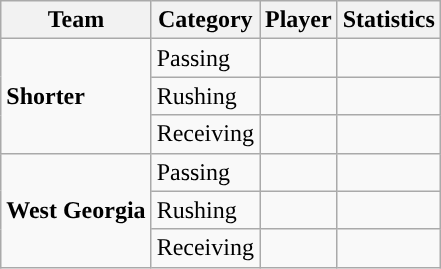<table class="wikitable" style="float: right;">
<tr>
<th>Team</th>
<th>Category</th>
<th>Player</th>
<th>Statistics</th>
</tr>
<tr>
<td rowspan=3><strong>Shorter</strong></td>
<td>Passing</td>
<td></td>
<td></td>
</tr>
<tr>
<td>Rushing</td>
<td></td>
<td></td>
</tr>
<tr>
<td>Receiving</td>
<td></td>
<td></td>
</tr>
<tr>
<td rowspan=3><strong>West Georgia</strong></td>
<td>Passing</td>
<td></td>
<td></td>
</tr>
<tr>
<td>Rushing</td>
<td></td>
<td></td>
</tr>
<tr>
<td>Receiving</td>
<td></td>
<td></td>
</tr>
</table>
